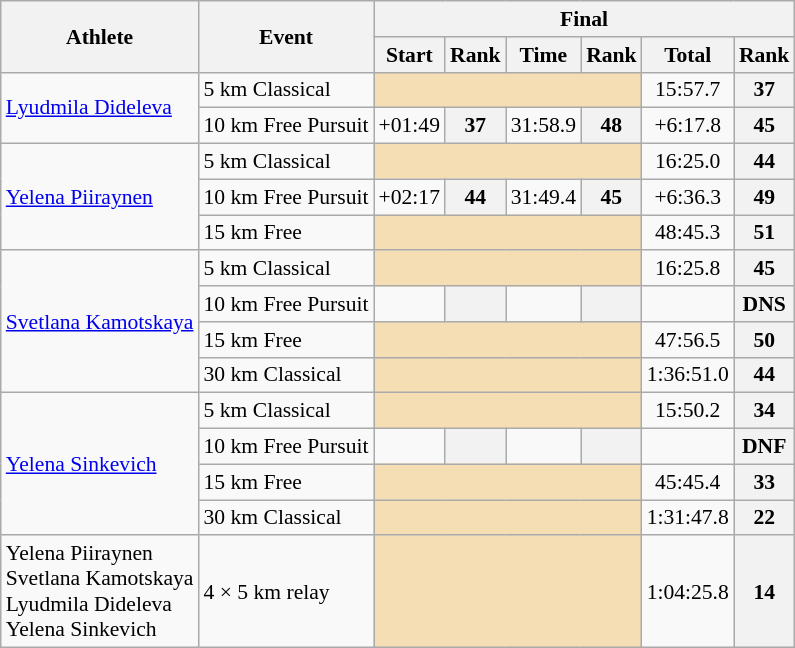<table class="wikitable" style="font-size:90%">
<tr>
<th rowspan="2">Athlete</th>
<th rowspan="2">Event</th>
<th colspan="6">Final</th>
</tr>
<tr>
<th>Start</th>
<th>Rank</th>
<th>Time</th>
<th>Rank</th>
<th>Total</th>
<th>Rank</th>
</tr>
<tr>
<td rowspan=2><a href='#'>Lyudmila Dideleva</a></td>
<td>5 km Classical</td>
<td colspan=4 bgcolor="wheat"></td>
<td align="center">15:57.7</td>
<th align="center">37</th>
</tr>
<tr>
<td>10 km Free Pursuit</td>
<td align="center">+01:49</td>
<th align="center">37</th>
<td align="center">31:58.9</td>
<th align="center">48</th>
<td align="center">+6:17.8</td>
<th align="center">45</th>
</tr>
<tr>
<td rowspan=3><a href='#'>Yelena Piiraynen</a></td>
<td>5 km Classical</td>
<td colspan=4 bgcolor="wheat"></td>
<td align="center">16:25.0</td>
<th align="center">44</th>
</tr>
<tr>
<td>10 km Free Pursuit</td>
<td align="center">+02:17</td>
<th align="center">44</th>
<td align="center">31:49.4</td>
<th align="center">45</th>
<td align="center">+6:36.3</td>
<th align="center">49</th>
</tr>
<tr>
<td>15 km Free</td>
<td colspan=4 bgcolor="wheat"></td>
<td align="center">48:45.3</td>
<th align="center">51</th>
</tr>
<tr>
<td rowspan=4><a href='#'>Svetlana Kamotskaya</a></td>
<td>5 km Classical</td>
<td colspan=4 bgcolor="wheat"></td>
<td align="center">16:25.8</td>
<th align="center">45</th>
</tr>
<tr>
<td>10 km Free Pursuit</td>
<td align="center"></td>
<th align="center"></th>
<td align="center"></td>
<th align="center"></th>
<td align="center"></td>
<th align="center">DNS</th>
</tr>
<tr>
<td>15 km Free</td>
<td colspan=4 bgcolor="wheat"></td>
<td align="center">47:56.5</td>
<th align="center">50</th>
</tr>
<tr>
<td>30 km Classical</td>
<td colspan=4 bgcolor="wheat"></td>
<td align="center">1:36:51.0</td>
<th align="center">44</th>
</tr>
<tr>
<td rowspan=4><a href='#'>Yelena Sinkevich</a></td>
<td>5 km Classical</td>
<td colspan=4 bgcolor="wheat"></td>
<td align="center">15:50.2</td>
<th align="center">34</th>
</tr>
<tr>
<td>10 km Free Pursuit</td>
<td align="center"></td>
<th align="center"></th>
<td align="center"></td>
<th align="center"></th>
<td align="center"></td>
<th align="center">DNF</th>
</tr>
<tr>
<td>15 km Free</td>
<td colspan=4 bgcolor="wheat"></td>
<td align="center">45:45.4</td>
<th align="center">33</th>
</tr>
<tr>
<td>30 km Classical</td>
<td colspan=4 bgcolor="wheat"></td>
<td align="center">1:31:47.8</td>
<th align="center">22</th>
</tr>
<tr>
<td>Yelena Piiraynen<br>Svetlana Kamotskaya<br>Lyudmila Dideleva<br>Yelena Sinkevich</td>
<td>4 × 5 km relay</td>
<td colspan=4 bgcolor="wheat"></td>
<td align="center">1:04:25.8</td>
<th align="center">14</th>
</tr>
</table>
